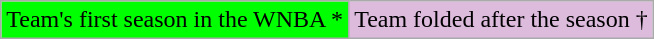<table class="wikitable">
<tr>
<td style="background-color: #0F0;">Team's first season in the WNBA *</td>
<td style="background-color: #DBD;">Team folded after the season †</td>
</tr>
</table>
